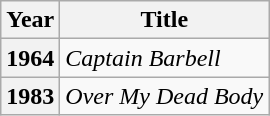<table class="wikitable plainrowheaders sortable">
<tr>
<th scope="col">Year</th>
<th scope="col">Title</th>
</tr>
<tr>
<th scope="row">1964</th>
<td><em>Captain Barbell</em></td>
</tr>
<tr>
<th scope="row">1983</th>
<td><em>Over My Dead Body</em></td>
</tr>
</table>
